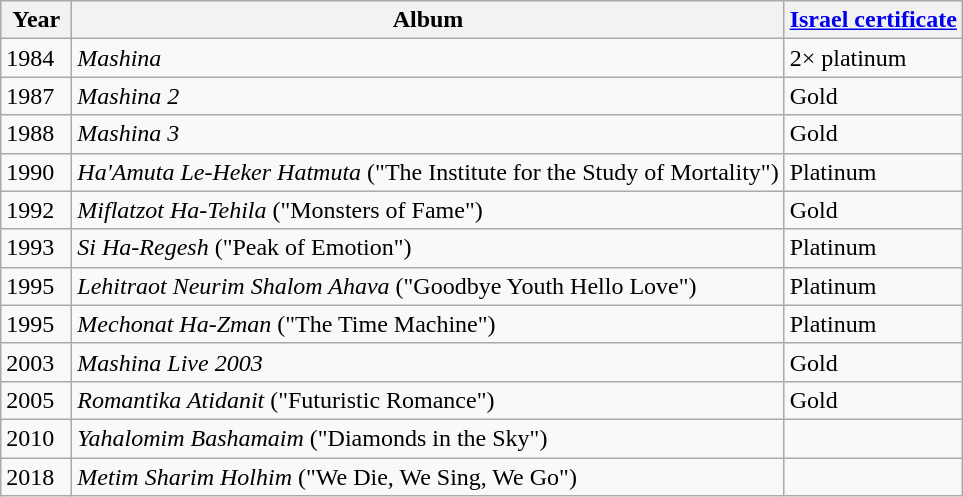<table class="wikitable">
<tr>
<th align="left" valign="top" width="40">Year</th>
<th align="left" valign="top">Album</th>
<th align="left" valign="top"><a href='#'>Israel certificate</a></th>
</tr>
<tr>
<td align="left" valign="top">1984</td>
<td align="left" valign="top"><em>Mashina</em></td>
<td align="left" valign="top">2× platinum</td>
</tr>
<tr>
<td align="left" valign="top">1987</td>
<td align="left" valign="top"><em>Mashina 2</em></td>
<td align="left" valign="top">Gold</td>
</tr>
<tr>
<td align="left" valign="top">1988</td>
<td align="left" valign="top"><em>Mashina 3</em></td>
<td align="left" valign="top">Gold</td>
</tr>
<tr>
<td align="left" valign="top">1990</td>
<td align="left" valign="top"><em>Ha'Amuta Le-Heker Hatmuta</em> ("The Institute for the Study of Mortality")</td>
<td align="left" valign="top">Platinum</td>
</tr>
<tr>
<td align="left" valign="top">1992</td>
<td align="left" valign="top"><em>Miflatzot Ha-Tehila</em> ("Monsters of Fame")</td>
<td align="left" valign="top">Gold</td>
</tr>
<tr>
<td align="left" valign="top">1993</td>
<td align="left" valign="top"><em>Si Ha-Regesh</em> ("Peak of Emotion")</td>
<td align="left" valign="top">Platinum</td>
</tr>
<tr>
<td align="left" valign="top">1995</td>
<td align="left" valign="top"><em>Lehitraot Neurim Shalom Ahava</em> ("Goodbye Youth Hello Love")</td>
<td align="left" valign="top">Platinum</td>
</tr>
<tr>
<td align="left" valign="top">1995</td>
<td align="left" valign="top"><em>Mechonat Ha-Zman</em> ("The Time Machine")</td>
<td align="left" valign="top">Platinum</td>
</tr>
<tr>
<td align="left" valign="top">2003</td>
<td align="left" valign="top"><em>Mashina Live 2003</em></td>
<td align="left" valign="top">Gold</td>
</tr>
<tr>
<td align="left" valign="top">2005</td>
<td align="left" valign="top"><em>Romantika Atidanit</em> ("Futuristic Romance")</td>
<td align="left" valign="top">Gold</td>
</tr>
<tr>
<td align="left" valign="top">2010</td>
<td align="left" valign="top"><em>Yahalomim Bashamaim</em> ("Diamonds in the Sky")</td>
<td align="left" valign="top"></td>
</tr>
<tr>
<td align="left" valign="top">2018</td>
<td align="left" valign="top"><em>Metim Sharim Holhim</em> ("We Die, We Sing, We Go")</td>
<td align="left" valign="top"></td>
</tr>
</table>
